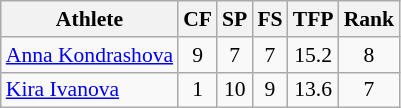<table class="wikitable" border="1" style="font-size:90%">
<tr>
<th>Athlete</th>
<th>CF</th>
<th>SP</th>
<th>FS</th>
<th>TFP</th>
<th>Rank</th>
</tr>
<tr align=center>
<td align=left><a href='#'>Anna Kondrashova</a></td>
<td>9</td>
<td>7</td>
<td>7</td>
<td>15.2</td>
<td>8</td>
</tr>
<tr align=center>
<td align=left><a href='#'>Kira Ivanova</a></td>
<td>1</td>
<td>10</td>
<td>9</td>
<td>13.6</td>
<td>7</td>
</tr>
</table>
